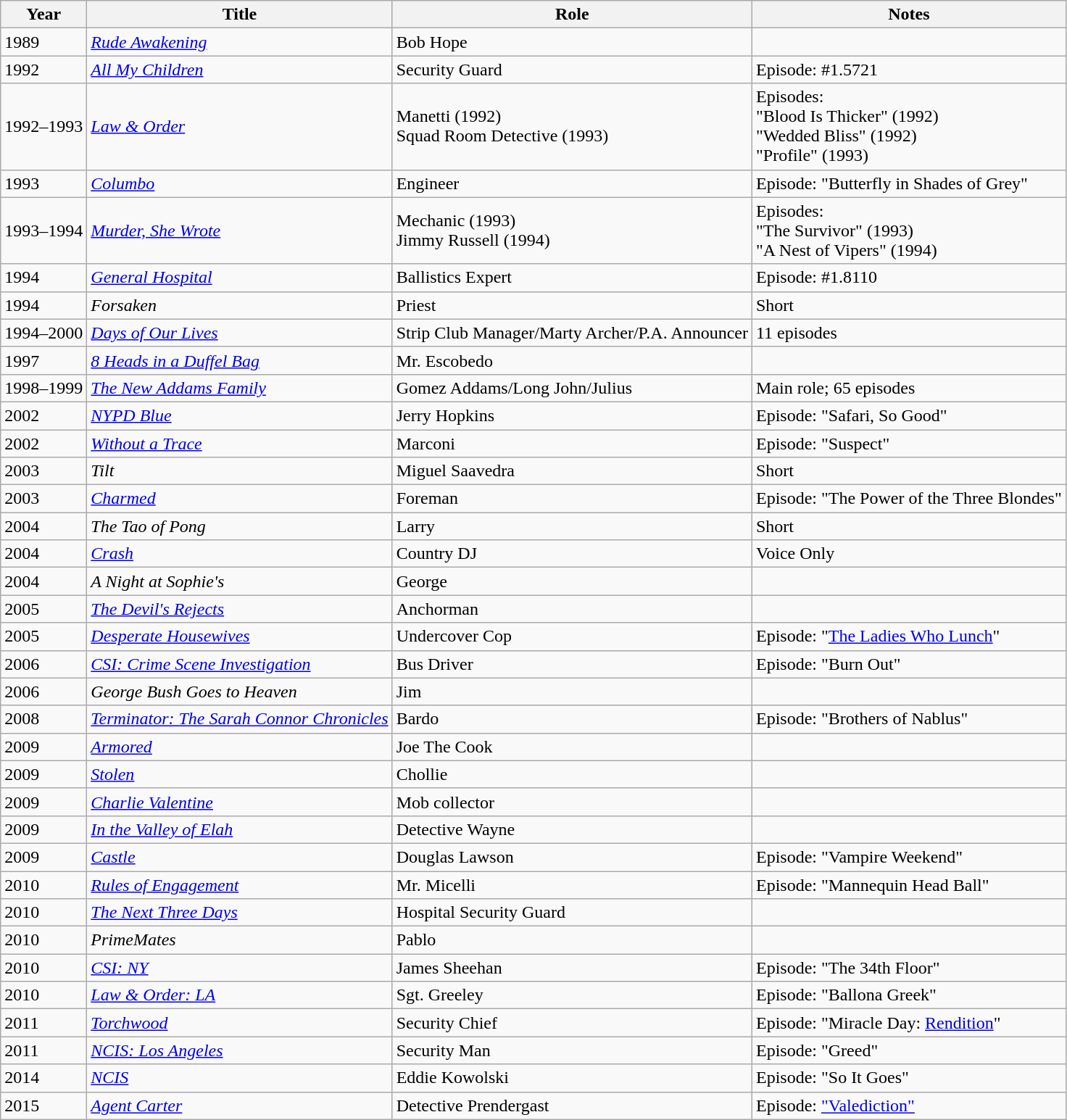<table class="wikitable sortable">
<tr>
<th scope="col">Year</th>
<th scope="col">Title</th>
<th scope="col">Role</th>
<th scope="col" class="unsortable">Notes</th>
</tr>
<tr>
<td>1989</td>
<td><em><a href='#'>Rude Awakening</a></em></td>
<td>Bob Hope</td>
<td></td>
</tr>
<tr>
<td>1992</td>
<td><em><a href='#'>All My Children</a></em></td>
<td>Security Guard</td>
<td>Episode: #1.5721</td>
</tr>
<tr>
<td>1992–1993</td>
<td><em><a href='#'>Law & Order</a></em></td>
<td>Manetti (1992)<br>Squad Room Detective (1993)</td>
<td>Episodes:<br>"Blood Is Thicker" (1992)<br>"Wedded Bliss" (1992)<br>"Profile" (1993)</td>
</tr>
<tr>
<td>1993</td>
<td><em><a href='#'>Columbo</a></em></td>
<td>Engineer</td>
<td>Episode: "Butterfly in Shades of Grey"</td>
</tr>
<tr>
<td>1993–1994</td>
<td><em><a href='#'>Murder, She Wrote</a></em></td>
<td>Mechanic (1993)<br>Jimmy Russell (1994)</td>
<td>Episodes:<br>"The Survivor" (1993)<br>"A Nest of Vipers" (1994)</td>
</tr>
<tr>
<td>1994</td>
<td><em><a href='#'>General Hospital</a></em></td>
<td>Ballistics Expert</td>
<td>Episode: #1.8110</td>
</tr>
<tr>
<td>1994</td>
<td><em>Forsaken</em></td>
<td>Priest</td>
<td>Short</td>
</tr>
<tr>
<td>1994–2000</td>
<td><em><a href='#'>Days of Our Lives</a></em></td>
<td>Strip Club Manager/Marty Archer/P.A. Announcer</td>
<td>11 episodes</td>
</tr>
<tr>
<td>1997</td>
<td><em><a href='#'>8 Heads in a Duffel Bag</a></em></td>
<td>Mr. Escobedo</td>
<td></td>
</tr>
<tr>
<td>1998–1999</td>
<td><em><a href='#'>The New Addams Family</a></em></td>
<td>Gomez Addams/Long John/Julius</td>
<td>Main role; 65 episodes</td>
</tr>
<tr>
<td>2002</td>
<td><em><a href='#'>NYPD Blue</a></em></td>
<td>Jerry Hopkins</td>
<td>Episode: "Safari, So Good"</td>
</tr>
<tr>
<td>2002</td>
<td><em><a href='#'>Without a Trace</a></em></td>
<td>Marconi</td>
<td>Episode: "Suspect"</td>
</tr>
<tr>
<td>2003</td>
<td><em>Tilt</em></td>
<td>Miguel Saavedra</td>
<td>Short</td>
</tr>
<tr>
<td>2003</td>
<td><em><a href='#'>Charmed</a></em></td>
<td>Foreman</td>
<td>Episode: "The Power of the Three Blondes"</td>
</tr>
<tr>
<td>2004</td>
<td><em>The Tao of Pong</em></td>
<td>Larry</td>
<td>Short</td>
</tr>
<tr>
<td>2004</td>
<td><em><a href='#'>Crash</a></em></td>
<td>Country DJ</td>
<td>Voice Only</td>
</tr>
<tr>
<td>2004</td>
<td><em>A Night at Sophie's</em></td>
<td>George</td>
<td></td>
</tr>
<tr>
<td>2005</td>
<td><em><a href='#'>The Devil's Rejects</a></em></td>
<td>Anchorman</td>
<td></td>
</tr>
<tr>
<td>2005</td>
<td><em><a href='#'>Desperate Housewives</a></em></td>
<td>Undercover Cop</td>
<td>Episode: "<a href='#'>The Ladies Who Lunch</a>"</td>
</tr>
<tr>
<td>2006</td>
<td><em><a href='#'>CSI: Crime Scene Investigation</a></em></td>
<td>Bus Driver</td>
<td>Episode: "Burn Out"</td>
</tr>
<tr>
<td>2006</td>
<td><em>George Bush Goes to Heaven</em></td>
<td>Jim</td>
<td></td>
</tr>
<tr>
<td>2008</td>
<td><em><a href='#'>Terminator: The Sarah Connor Chronicles</a></em></td>
<td>Bardo</td>
<td>Episode: "Brothers of Nablus"</td>
</tr>
<tr>
<td>2009</td>
<td><em><a href='#'>Armored</a></em></td>
<td>Joe The Cook</td>
<td></td>
</tr>
<tr>
<td>2009</td>
<td><em><a href='#'>Stolen</a></em></td>
<td>Chollie</td>
<td></td>
</tr>
<tr>
<td>2009</td>
<td><em><a href='#'>Charlie Valentine</a></em></td>
<td>Mob collector</td>
<td></td>
</tr>
<tr>
<td>2009</td>
<td><em><a href='#'>In the Valley of Elah</a></em></td>
<td>Detective Wayne</td>
<td></td>
</tr>
<tr>
<td>2009</td>
<td><em><a href='#'>Castle</a></em></td>
<td>Douglas Lawson</td>
<td>Episode: "Vampire Weekend"</td>
</tr>
<tr>
<td>2010</td>
<td><em><a href='#'>Rules of Engagement</a></em></td>
<td>Mr. Micelli</td>
<td>Episode: "Mannequin Head Ball"</td>
</tr>
<tr>
<td>2010</td>
<td><em><a href='#'>The Next Three Days</a></em></td>
<td>Hospital Security Guard</td>
<td></td>
</tr>
<tr>
<td>2010</td>
<td><em>PrimeMates</em></td>
<td>Pablo</td>
<td></td>
</tr>
<tr>
<td>2010</td>
<td><em><a href='#'>CSI: NY</a></em></td>
<td>James Sheehan</td>
<td>Episode: "The 34th Floor"</td>
</tr>
<tr>
<td>2010</td>
<td><em><a href='#'>Law & Order: LA</a></em></td>
<td>Sgt. Greeley</td>
<td>Episode: "Ballona Greek"</td>
</tr>
<tr>
<td>2011</td>
<td><em><a href='#'>Torchwood</a></em></td>
<td>Security Chief</td>
<td>Episode: "Miracle Day: <a href='#'>Rendition</a>"</td>
</tr>
<tr>
<td>2011</td>
<td><em><a href='#'>NCIS: Los Angeles</a></em></td>
<td>Security Man</td>
<td>Episode: "Greed"</td>
</tr>
<tr>
<td>2014</td>
<td><em><a href='#'>NCIS</a></em></td>
<td>Eddie Kowolski</td>
<td>Episode: "So It Goes"</td>
</tr>
<tr>
<td>2015</td>
<td><em><a href='#'>Agent Carter</a></em></td>
<td>Detective Prendergast</td>
<td>Episode: <a href='#'>"Valediction"</a></td>
</tr>
</table>
